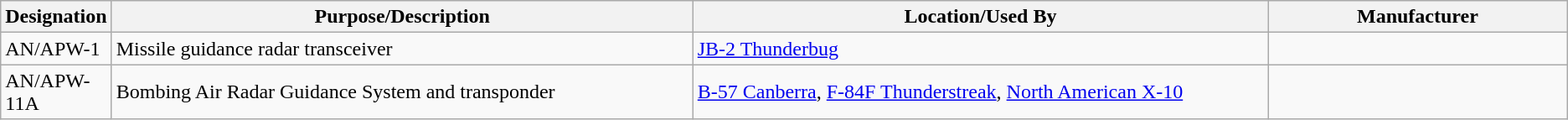<table class="wikitable sortable">
<tr>
<th scope="col">Designation</th>
<th scope="col" style="width: 500px;">Purpose/Description</th>
<th scope="col" style="width: 500px;">Location/Used By</th>
<th scope="col" style="width: 250px;">Manufacturer</th>
</tr>
<tr>
<td>AN/APW-1</td>
<td>Missile guidance radar transceiver</td>
<td><a href='#'>JB-2 Thunderbug</a></td>
<td></td>
</tr>
<tr>
<td>AN/APW-11A</td>
<td>Bombing Air Radar Guidance System and transponder</td>
<td><a href='#'>B-57 Canberra</a>, <a href='#'>F-84F Thunderstreak</a>, <a href='#'>North American X-10</a></td>
<td></td>
</tr>
</table>
